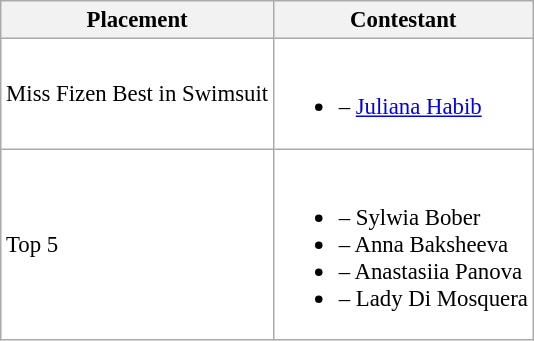<table class="wikitable sortable" style="background:#FFFFFF; font-size:95%;">
<tr>
<th>Placement</th>
<th>Contestant</th>
</tr>
<tr>
<td>Miss Fizen Best in Swimsuit</td>
<td><br><ul><li> – <a href='#'>Juliana Habib</a></li></ul></td>
</tr>
<tr>
<td>Top 5</td>
<td><br><ul><li> – Sylwia Bober</li><li> – Anna Baksheeva</li><li> – Anastasiia Panova</li><li> – Lady Di Mosquera</li></ul></td>
</tr>
</table>
